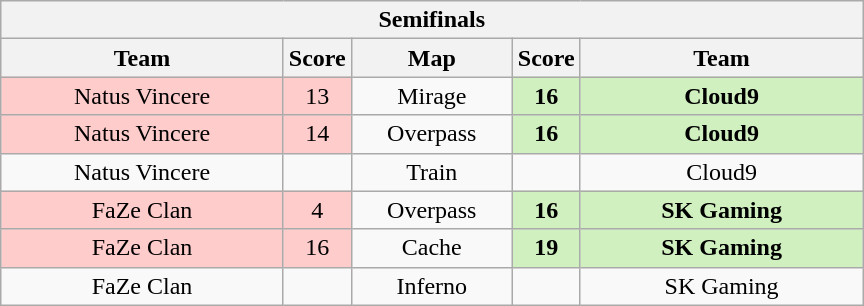<table class="wikitable" style="text-align: center;">
<tr>
<th colspan=5>Semifinals</th>
</tr>
<tr>
<th width="181px">Team</th>
<th width="20px">Score</th>
<th width="100px">Map</th>
<th width="20px">Score</th>
<th width="181px">Team</th>
</tr>
<tr>
<td style="background: #FFCCCC;">Natus Vincere</td>
<td style="background: #FFCCCC;">13</td>
<td>Mirage</td>
<td style="background: #D0F0C0;"><strong>16</strong></td>
<td style="background: #D0F0C0;"><strong>Cloud9</strong></td>
</tr>
<tr>
<td style="background: #FFCCCC;">Natus Vincere</td>
<td style="background: #FFCCCC;">14</td>
<td>Overpass</td>
<td style="background: #D0F0C0;"><strong>16</strong></td>
<td style="background: #D0F0C0;"><strong>Cloud9</strong></td>
</tr>
<tr>
<td>Natus Vincere</td>
<td></td>
<td>Train</td>
<td></td>
<td>Cloud9</td>
</tr>
<tr>
<td style="background: #FFCCCC;">FaZe Clan</td>
<td style="background: #FFCCCC;">4</td>
<td>Overpass</td>
<td style="background: #D0F0C0;"><strong>16</strong></td>
<td style="background: #D0F0C0;"><strong>SK Gaming</strong></td>
</tr>
<tr>
<td style="background: #FFCCCC;">FaZe Clan</td>
<td style="background: #FFCCCC;">16</td>
<td>Cache</td>
<td style="background: #D0F0C0;"><strong>19</strong></td>
<td style="background: #D0F0C0;"><strong>SK Gaming</strong></td>
</tr>
<tr>
<td>FaZe Clan</td>
<td></td>
<td>Inferno</td>
<td></td>
<td>SK Gaming</td>
</tr>
</table>
